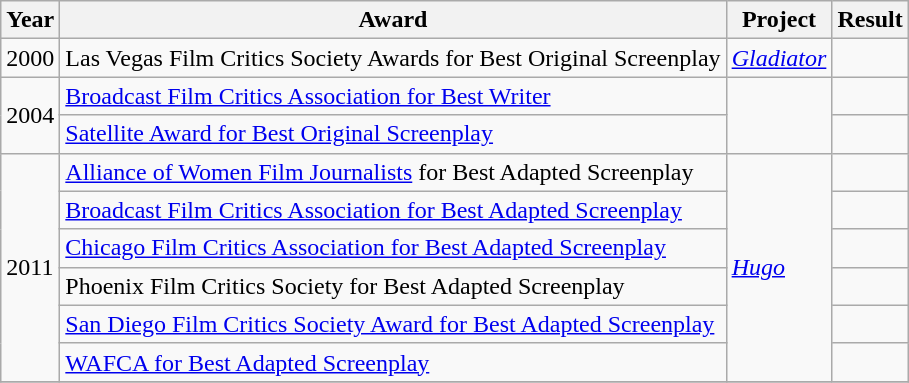<table class="wikitable plainrowheaders">
<tr>
<th>Year</th>
<th>Award</th>
<th>Project</th>
<th>Result</th>
</tr>
<tr>
<td>2000</td>
<td>Las Vegas Film Critics Society Awards for Best Original Screenplay</td>
<td><em><a href='#'>Gladiator</a></em></td>
<td></td>
</tr>
<tr>
<td rowspan=2>2004</td>
<td><a href='#'>Broadcast Film Critics Association for Best Writer</a></td>
<td rowspan=2><em></em></td>
<td></td>
</tr>
<tr>
<td><a href='#'>Satellite Award for Best Original Screenplay</a></td>
<td></td>
</tr>
<tr>
<td rowspan=6>2011</td>
<td><a href='#'>Alliance of Women Film Journalists</a> for Best Adapted Screenplay</td>
<td rowspan=6><em><a href='#'>Hugo</a></em></td>
<td></td>
</tr>
<tr>
<td><a href='#'>Broadcast Film Critics Association for Best Adapted Screenplay</a></td>
<td></td>
</tr>
<tr>
<td><a href='#'>Chicago Film Critics Association for Best Adapted Screenplay</a></td>
<td></td>
</tr>
<tr>
<td>Phoenix Film Critics Society for Best Adapted Screenplay</td>
<td></td>
</tr>
<tr>
<td><a href='#'>San Diego Film Critics Society Award for Best Adapted Screenplay</a></td>
<td></td>
</tr>
<tr>
<td><a href='#'>WAFCA for Best Adapted Screenplay</a></td>
<td></td>
</tr>
<tr>
</tr>
</table>
